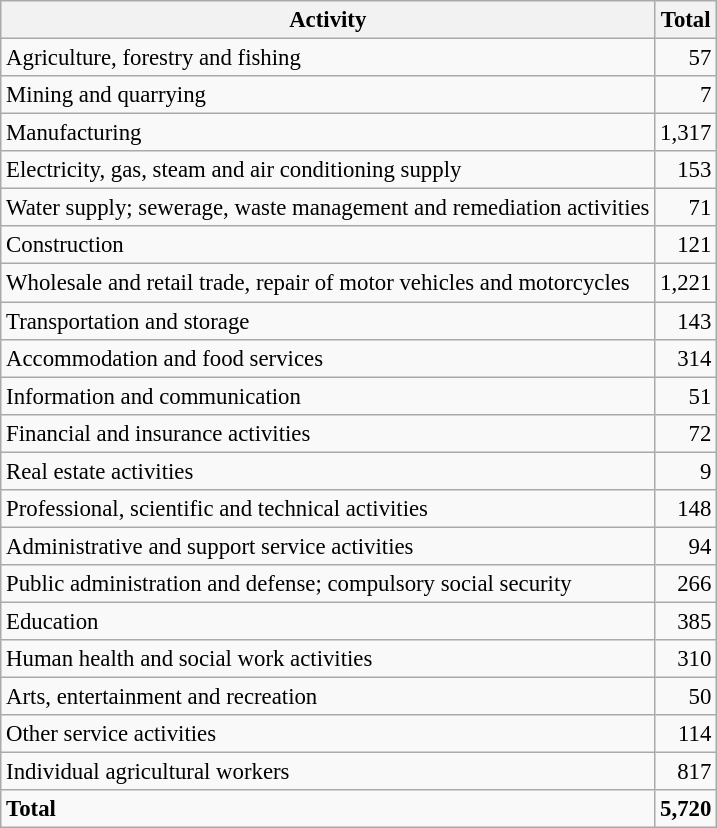<table class="wikitable sortable" style="font-size:95%;">
<tr>
<th>Activity</th>
<th>Total</th>
</tr>
<tr>
<td>Agriculture, forestry and fishing</td>
<td align="right">57</td>
</tr>
<tr>
<td>Mining and quarrying</td>
<td align="right">7</td>
</tr>
<tr>
<td>Manufacturing</td>
<td align="right">1,317</td>
</tr>
<tr>
<td>Electricity, gas, steam and air conditioning supply</td>
<td align="right">153</td>
</tr>
<tr>
<td>Water supply; sewerage, waste management and remediation activities</td>
<td align="right">71</td>
</tr>
<tr>
<td>Construction</td>
<td align="right">121</td>
</tr>
<tr>
<td>Wholesale and retail trade, repair of motor vehicles and motorcycles</td>
<td align="right">1,221</td>
</tr>
<tr>
<td>Transportation and storage</td>
<td align="right">143</td>
</tr>
<tr>
<td>Accommodation and food services</td>
<td align="right">314</td>
</tr>
<tr>
<td>Information and communication</td>
<td align="right">51</td>
</tr>
<tr>
<td>Financial and insurance activities</td>
<td align="right">72</td>
</tr>
<tr>
<td>Real estate activities</td>
<td align="right">9</td>
</tr>
<tr>
<td>Professional, scientific and technical activities</td>
<td align="right">148</td>
</tr>
<tr>
<td>Administrative and support service activities</td>
<td align="right">94</td>
</tr>
<tr>
<td>Public administration and defense; compulsory social security</td>
<td align="right">266</td>
</tr>
<tr>
<td>Education</td>
<td align="right">385</td>
</tr>
<tr>
<td>Human health and social work activities</td>
<td align="right">310</td>
</tr>
<tr>
<td>Arts, entertainment and recreation</td>
<td align="right">50</td>
</tr>
<tr>
<td>Other service activities</td>
<td align="right">114</td>
</tr>
<tr>
<td>Individual agricultural workers</td>
<td align="right">817</td>
</tr>
<tr class="sortbottom">
<td><strong>Total</strong></td>
<td align="right"><strong>5,720</strong></td>
</tr>
</table>
